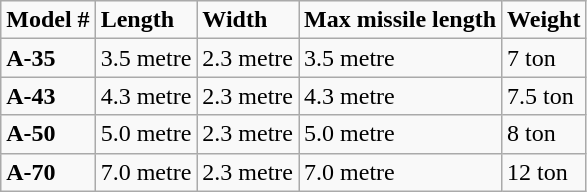<table class="wikitable">
<tr>
<td><strong>Model #</strong></td>
<td><strong>Length</strong></td>
<td><strong>Width</strong></td>
<td><strong>Max missile length</strong></td>
<td><strong>Weight</strong></td>
</tr>
<tr>
<td><strong>A-35</strong></td>
<td>3.5 metre</td>
<td>2.3 metre</td>
<td>3.5 metre</td>
<td>7 ton</td>
</tr>
<tr>
<td><strong>A-43</strong></td>
<td>4.3 metre</td>
<td>2.3 metre</td>
<td>4.3 metre</td>
<td>7.5 ton</td>
</tr>
<tr>
<td><strong>A-50</strong></td>
<td>5.0 metre</td>
<td>2.3 metre</td>
<td>5.0 metre</td>
<td>8 ton</td>
</tr>
<tr>
<td><strong>A-70 </strong></td>
<td>7.0 metre</td>
<td>2.3 metre</td>
<td>7.0 metre</td>
<td>12 ton</td>
</tr>
</table>
